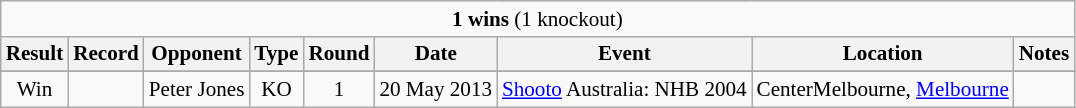<table class="wikitable" style="font-size:88%; text-align:center;">
<tr>
<td colspan=9><strong>1 wins</strong> (1 knockout)</td>
</tr>
<tr>
<th>Result</th>
<th>Record</th>
<th>Opponent</th>
<th>Type</th>
<th>Round</th>
<th>Date</th>
<th>Event</th>
<th>Location</th>
<th>Notes</th>
</tr>
<tr>
</tr>
<tr>
<td>Win</td>
<td></td>
<td align=left> Peter Jones</td>
<td>KO</td>
<td>1</td>
<td>20 May 2013</td>
<td align=left><a href='#'>Shooto</a> Australia: NHB 2004</td>
<td align=left> CenterMelbourne, <a href='#'>Melbourne</a></td>
<td align=left></td>
</tr>
</table>
